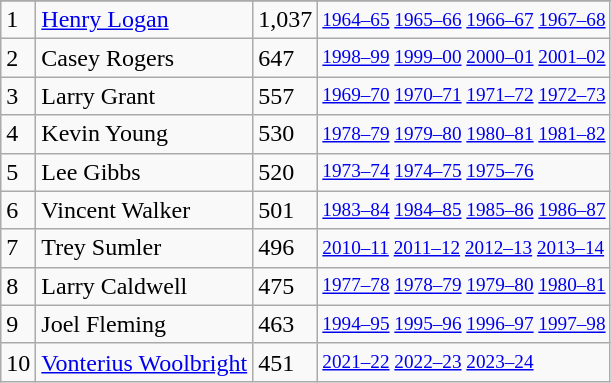<table class="wikitable">
<tr>
</tr>
<tr>
<td>1</td>
<td><a href='#'>Henry Logan</a></td>
<td>1,037</td>
<td style="font-size:80%;"><a href='#'>1964–65</a> <a href='#'>1965–66</a> <a href='#'>1966–67</a> <a href='#'>1967–68</a></td>
</tr>
<tr>
<td>2</td>
<td>Casey Rogers</td>
<td>647</td>
<td style="font-size:80%;"><a href='#'>1998–99</a> <a href='#'>1999–00</a> <a href='#'>2000–01</a> <a href='#'>2001–02</a></td>
</tr>
<tr>
<td>3</td>
<td>Larry Grant</td>
<td>557</td>
<td style="font-size:80%;"><a href='#'>1969–70</a> <a href='#'>1970–71</a> <a href='#'>1971–72</a> <a href='#'>1972–73</a></td>
</tr>
<tr>
<td>4</td>
<td>Kevin Young</td>
<td>530</td>
<td style="font-size:80%;"><a href='#'>1978–79</a> <a href='#'>1979–80</a> <a href='#'>1980–81</a> <a href='#'>1981–82</a></td>
</tr>
<tr>
<td>5</td>
<td>Lee Gibbs</td>
<td>520</td>
<td style="font-size:80%;"><a href='#'>1973–74</a> <a href='#'>1974–75</a> <a href='#'>1975–76</a></td>
</tr>
<tr>
<td>6</td>
<td>Vincent Walker</td>
<td>501</td>
<td style="font-size:80%;"><a href='#'>1983–84</a> <a href='#'>1984–85</a> <a href='#'>1985–86</a> <a href='#'>1986–87</a></td>
</tr>
<tr>
<td>7</td>
<td>Trey Sumler</td>
<td>496</td>
<td style="font-size:80%;"><a href='#'>2010–11</a> <a href='#'>2011–12</a> <a href='#'>2012–13</a> <a href='#'>2013–14</a></td>
</tr>
<tr>
<td>8</td>
<td>Larry Caldwell</td>
<td>475</td>
<td style="font-size:80%;"><a href='#'>1977–78</a> <a href='#'>1978–79</a> <a href='#'>1979–80</a> <a href='#'>1980–81</a></td>
</tr>
<tr>
<td>9</td>
<td>Joel Fleming</td>
<td>463</td>
<td style="font-size:80%;"><a href='#'>1994–95</a> <a href='#'>1995–96</a> <a href='#'>1996–97</a> <a href='#'>1997–98</a></td>
</tr>
<tr>
<td>10</td>
<td><a href='#'>Vonterius Woolbright</a></td>
<td>451</td>
<td style="font-size:80%;"><a href='#'>2021–22</a> <a href='#'>2022–23</a> <a href='#'>2023–24</a></td>
</tr>
</table>
